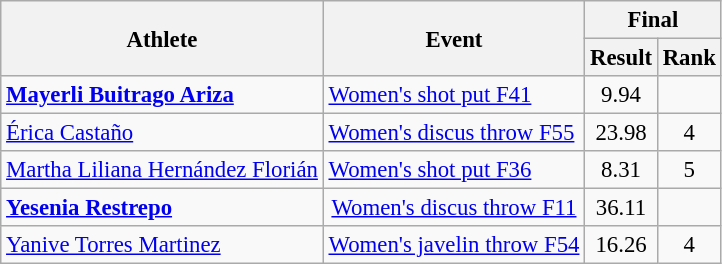<table class=wikitable style="font-size:95%">
<tr>
<th rowspan="2">Athlete</th>
<th rowspan="2">Event</th>
<th colspan="2">Final</th>
</tr>
<tr>
<th>Result</th>
<th>Rank</th>
</tr>
<tr align=center>
<td align=left><strong><a href='#'>Mayerli Buitrago Ariza</a></strong></td>
<td align=left><a href='#'>Women's shot put F41</a></td>
<td>9.94</td>
<td></td>
</tr>
<tr align=center>
<td align=left><a href='#'>Érica Castaño</a></td>
<td align=left><a href='#'>Women's discus throw F55</a></td>
<td>23.98</td>
<td>4</td>
</tr>
<tr align=center>
<td align=left><a href='#'>Martha Liliana Hernández Florián</a></td>
<td align=left><a href='#'>Women's shot put F36</a></td>
<td>8.31</td>
<td>5</td>
</tr>
<tr align=center>
<td align=left><strong><a href='#'>Yesenia Restrepo</a></strong></td>
<td><a href='#'>Women's discus throw F11</a></td>
<td>36.11</td>
<td></td>
</tr>
<tr align=center>
<td align=left><a href='#'>Yanive Torres Martinez</a></td>
<td align=left><a href='#'>Women's javelin throw F54</a></td>
<td>16.26</td>
<td>4</td>
</tr>
</table>
